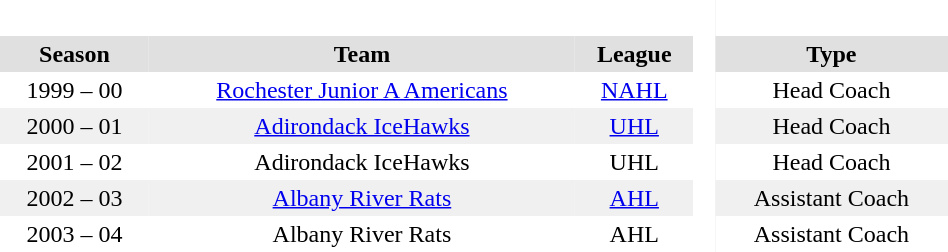<table BORDER="0" CELLPADDING="3" CELLSPACING="0" width="50%">
<tr bgcolor="#e0e0e0">
<th colspan="3" bgcolor="#ffffff"> </th>
<th rowspan="99" bgcolor="#ffffff"> </th>
</tr>
<tr bgcolor="#e0e0e0">
<th>Season</th>
<th>Team</th>
<th>League</th>
<th>Type</th>
</tr>
<tr ALIGN="center">
<td>1999 – 00</td>
<td><a href='#'>Rochester Junior A Americans</a></td>
<td><a href='#'>NAHL</a></td>
<td>Head Coach</td>
</tr>
<tr ALIGN="center" bgcolor="#f0f0f0">
<td>2000 – 01</td>
<td><a href='#'>Adirondack IceHawks</a></td>
<td><a href='#'>UHL</a></td>
<td>Head Coach</td>
</tr>
<tr ALIGN="center">
<td>2001 – 02</td>
<td>Adirondack IceHawks</td>
<td>UHL</td>
<td>Head Coach</td>
</tr>
<tr ALIGN="center" bgcolor="#f0f0f0">
<td>2002 – 03</td>
<td><a href='#'>Albany River Rats</a></td>
<td><a href='#'>AHL</a></td>
<td>Assistant Coach</td>
</tr>
<tr ALIGN="center">
<td>2003 – 04</td>
<td>Albany River Rats</td>
<td>AHL</td>
<td>Assistant Coach</td>
</tr>
</table>
